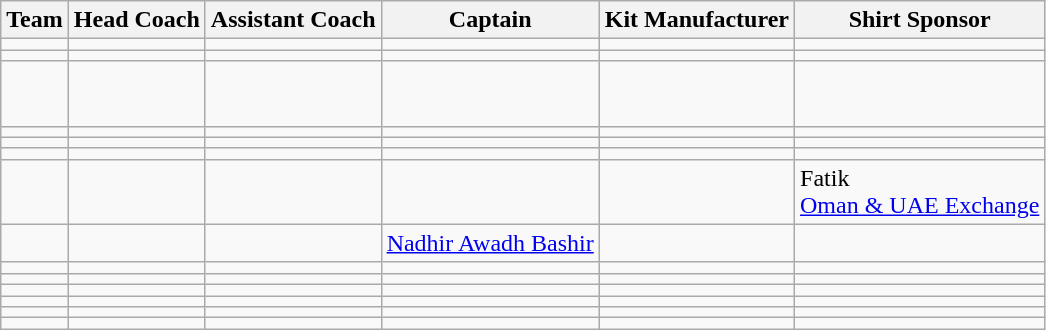<table class="wikitable sortable" style="text-align: left;">
<tr>
<th>Team</th>
<th>Head Coach</th>
<th>Assistant Coach</th>
<th>Captain</th>
<th>Kit Manufacturer</th>
<th>Shirt Sponsor</th>
</tr>
<tr>
<td></td>
<td> </td>
<td> </td>
<td> </td>
<td></td>
<td></td>
</tr>
<tr>
<td></td>
<td> </td>
<td></td>
<td> </td>
<td></td>
<td></td>
</tr>
<tr>
<td></td>
<td> </td>
<td></td>
<td> <br> <br> </td>
<td></td>
<td></td>
</tr>
<tr>
<td></td>
<td> </td>
<td> </td>
<td></td>
<td></td>
<td></td>
</tr>
<tr>
<td></td>
<td> </td>
<td> </td>
<td></td>
<td></td>
<td></td>
</tr>
<tr>
<td></td>
<td> </td>
<td> </td>
<td></td>
<td></td>
<td></td>
</tr>
<tr>
<td></td>
<td> </td>
<td> </td>
<td> <br> <br> </td>
<td></td>
<td>Fatik<br><a href='#'>Oman & UAE Exchange</a></td>
</tr>
<tr>
<td></td>
<td> </td>
<td> </td>
<td> <a href='#'>Nadhir Awadh Bashir</a></td>
<td></td>
<td></td>
</tr>
<tr>
<td></td>
<td> </td>
<td> </td>
<td> </td>
<td></td>
<td></td>
</tr>
<tr>
<td></td>
<td> </td>
<td></td>
<td></td>
<td></td>
<td></td>
</tr>
<tr>
<td></td>
<td> </td>
<td> </td>
<td> </td>
<td></td>
<td></td>
</tr>
<tr>
<td></td>
<td> </td>
<td> </td>
<td> </td>
<td></td>
<td></td>
</tr>
<tr>
<td></td>
<td> </td>
<td> </td>
<td> </td>
<td></td>
<td></td>
</tr>
<tr>
<td></td>
<td> </td>
<td></td>
<td></td>
<td></td>
<td></td>
</tr>
</table>
